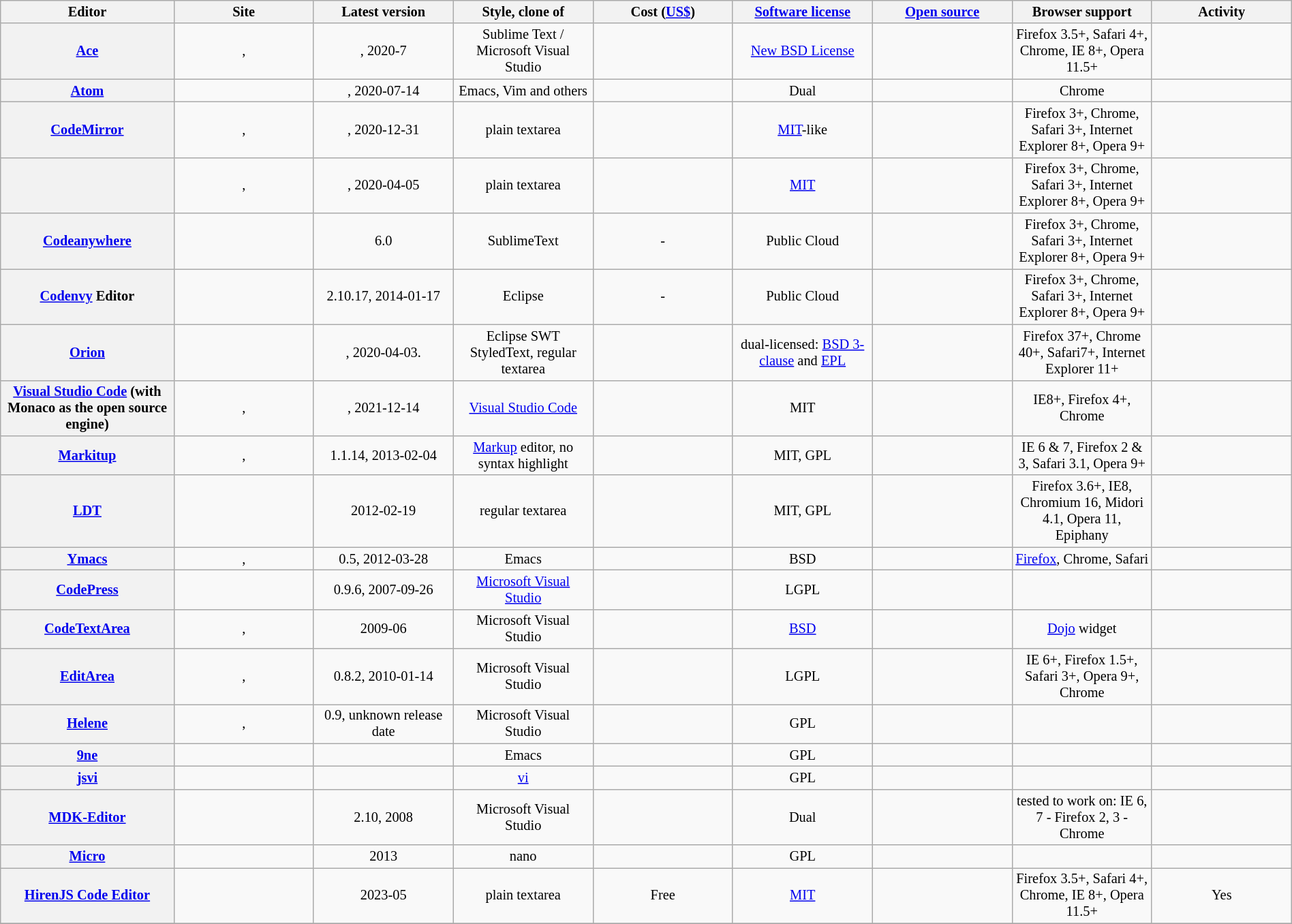<table class="wikitable sortable" style="text-align: center; font-size: 85%; width: 100%; table-layout: fixed;">
<tr>
<th style="width: 12em">Editor</th>
<th>Site</th>
<th>Latest version</th>
<th>Style, clone of</th>
<th>Cost (<a href='#'>US$</a>)</th>
<th><a href='#'>Software license</a></th>
<th><a href='#'>Open source</a></th>
<th>Browser support</th>
<th>Activity</th>
</tr>
<tr>
<th><a href='#'>Ace</a></th>
<td>, </td>
<td>, 2020-7</td>
<td>Sublime Text / Microsoft Visual Studio</td>
<td></td>
<td><a href='#'>New BSD License</a></td>
<td></td>
<td>Firefox 3.5+, Safari 4+, Chrome, IE 8+, Opera 11.5+</td>
<td></td>
</tr>
<tr>
<th><a href='#'>Atom</a></th>
<td></td>
<td>, 2020-07-14</td>
<td>Emacs, Vim and others</td>
<td></td>
<td>Dual</td>
<td></td>
<td>Chrome</td>
<td></td>
</tr>
<tr>
<th><a href='#'>CodeMirror</a></th>
<td>, </td>
<td>, 2020-12-31</td>
<td>plain textarea</td>
<td></td>
<td><a href='#'>MIT</a>-like</td>
<td></td>
<td>Firefox 3+, Chrome, Safari 3+, Internet Explorer 8+, Opera 9+</td>
<td></td>
</tr>
<tr>
<th></th>
<td>, </td>
<td>, 2020-04-05</td>
<td>plain textarea</td>
<td></td>
<td><a href='#'>MIT</a></td>
<td></td>
<td>Firefox 3+, Chrome, Safari 3+, Internet Explorer 8+, Opera 9+</td>
<td></td>
</tr>
<tr>
<th><a href='#'>Codeanywhere</a></th>
<td></td>
<td>6.0</td>
<td>SublimeText</td>
<td>-</td>
<td>Public Cloud</td>
<td></td>
<td>Firefox 3+, Chrome, Safari 3+, Internet Explorer 8+, Opera 9+</td>
<td></td>
</tr>
<tr>
<th><a href='#'>Codenvy</a> Editor</th>
<td></td>
<td>2.10.17, 2014-01-17</td>
<td>Eclipse</td>
<td>-</td>
<td>Public Cloud</td>
<td></td>
<td>Firefox 3+, Chrome, Safari 3+, Internet Explorer 8+, Opera 9+</td>
<td></td>
</tr>
<tr>
<th><a href='#'>Orion</a></th>
<td></td>
<td>, 2020-04-03.</td>
<td>Eclipse SWT StyledText, regular textarea</td>
<td></td>
<td>dual-licensed: <a href='#'>BSD 3-clause</a> and <a href='#'>EPL</a></td>
<td></td>
<td>Firefox 37+, Chrome 40+, Safari7+, Internet Explorer 11+</td>
<td></td>
</tr>
<tr>
<th><a href='#'>Visual Studio Code</a> (with Monaco as the open source engine)</th>
<td>, </td>
<td>, 2021-12-14</td>
<td><a href='#'>Visual Studio Code</a></td>
<td></td>
<td>MIT</td>
<td></td>
<td>IE8+, Firefox 4+, Chrome</td>
<td></td>
</tr>
<tr>
<th><a href='#'>Markitup</a></th>
<td>, </td>
<td>1.1.14, 2013-02-04</td>
<td><a href='#'>Markup</a> editor, no syntax highlight</td>
<td></td>
<td>MIT, GPL</td>
<td></td>
<td>IE 6 & 7, Firefox 2 & 3, Safari 3.1, Opera 9+</td>
<td></td>
</tr>
<tr>
<th><a href='#'>LDT</a></th>
<td></td>
<td>2012-02-19</td>
<td>regular textarea</td>
<td></td>
<td>MIT, GPL</td>
<td></td>
<td>Firefox 3.6+, IE8, Chromium 16, Midori 4.1, Opera 11, Epiphany</td>
<td></td>
</tr>
<tr>
<th><a href='#'>Ymacs</a></th>
<td> ,  </td>
<td>0.5, 2012-03-28</td>
<td>Emacs</td>
<td></td>
<td>BSD</td>
<td></td>
<td><a href='#'>Firefox</a>, Chrome, Safari</td>
<td></td>
</tr>
<tr>
<th><a href='#'>CodePress</a></th>
<td></td>
<td>0.9.6, 2007-09-26</td>
<td><a href='#'>Microsoft Visual Studio</a></td>
<td></td>
<td>LGPL</td>
<td></td>
<td></td>
<td></td>
</tr>
<tr>
<th><a href='#'>CodeTextArea</a></th>
<td>, </td>
<td>2009-06</td>
<td>Microsoft Visual Studio</td>
<td></td>
<td><a href='#'>BSD</a></td>
<td></td>
<td><a href='#'>Dojo</a> widget</td>
<td></td>
</tr>
<tr>
<th><a href='#'>EditArea</a></th>
<td>, </td>
<td>0.8.2, 2010-01-14</td>
<td>Microsoft Visual Studio</td>
<td></td>
<td>LGPL</td>
<td></td>
<td>IE 6+, Firefox 1.5+, Safari 3+, Opera 9+, Chrome</td>
<td></td>
</tr>
<tr>
<th><a href='#'>Helene</a></th>
<td>, </td>
<td>0.9, unknown release date</td>
<td>Microsoft Visual Studio</td>
<td></td>
<td>GPL</td>
<td></td>
<td></td>
<td></td>
</tr>
<tr>
<th><a href='#'>9ne</a></th>
<td></td>
<td></td>
<td>Emacs</td>
<td></td>
<td>GPL</td>
<td></td>
<td></td>
<td></td>
</tr>
<tr>
<th><a href='#'>jsvi</a></th>
<td> </td>
<td></td>
<td><a href='#'>vi</a></td>
<td></td>
<td>GPL</td>
<td></td>
<td></td>
<td></td>
</tr>
<tr>
<th><a href='#'>MDK-Editor</a></th>
<td></td>
<td>2.10, 2008</td>
<td>Microsoft Visual Studio</td>
<td></td>
<td>Dual</td>
<td></td>
<td>tested to work on: IE 6, 7 - Firefox 2, 3 - Chrome</td>
<td></td>
</tr>
<tr>
<th><a href='#'>Micro</a></th>
<td></td>
<td>2013</td>
<td>nano</td>
<td></td>
<td>GPL</td>
<td></td>
<td></td>
<td></td>
</tr>
<tr>
<th><a href='#'>HirenJS Code Editor</a></th>
<td><br></td>
<td>2023-05</td>
<td>plain textarea</td>
<td>Free</td>
<td><a href='#'>MIT</a></td>
<td></td>
<td>Firefox 3.5+, Safari 4+, Chrome, IE 8+, Opera 11.5+</td>
<td>Yes</td>
</tr>
<tr>
</tr>
</table>
